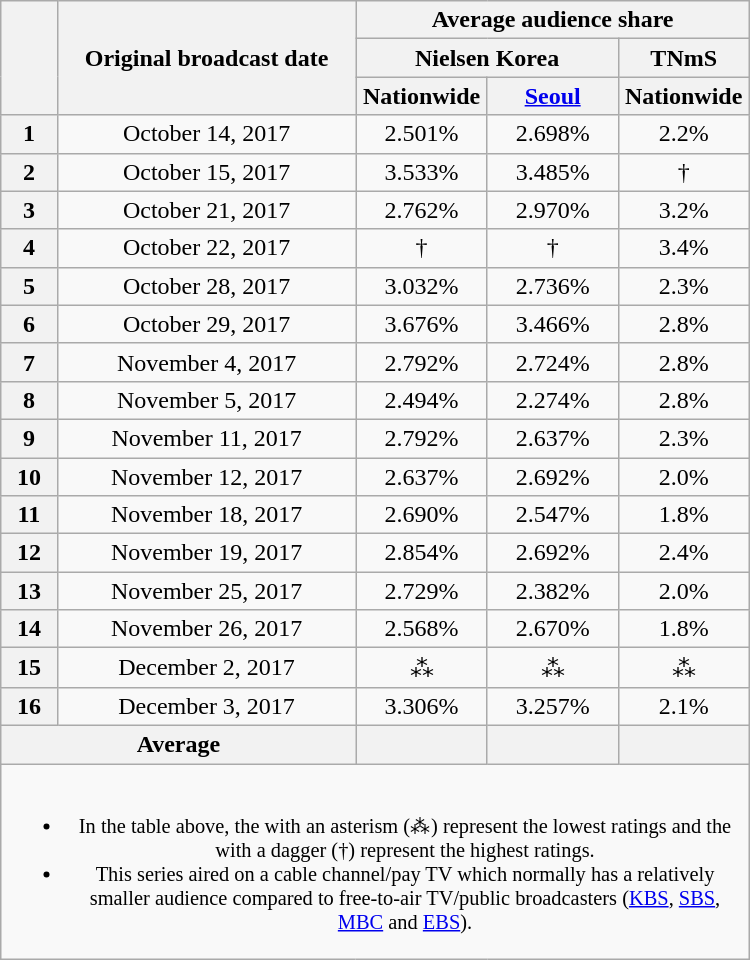<table class="wikitable" style="text-align:center; width:500px">
<tr>
<th rowspan="3"></th>
<th rowspan="3">Original broadcast date</th>
<th colspan="3">Average audience share</th>
</tr>
<tr>
<th colspan="2">Nielsen Korea</th>
<th>TNmS</th>
</tr>
<tr>
<th width="80">Nationwide</th>
<th width="80"><a href='#'>Seoul</a></th>
<th width="80">Nationwide</th>
</tr>
<tr>
<th>1</th>
<td>October 14, 2017</td>
<td>2.501%</td>
<td>2.698%</td>
<td>2.2%</td>
</tr>
<tr>
<th>2</th>
<td>October 15, 2017</td>
<td>3.533%</td>
<td>3.485%</td>
<td>†</td>
</tr>
<tr>
<th>3</th>
<td>October 21, 2017</td>
<td>2.762%</td>
<td>2.970%</td>
<td>3.2%</td>
</tr>
<tr>
<th>4</th>
<td>October 22, 2017</td>
<td>†</td>
<td>†</td>
<td>3.4%</td>
</tr>
<tr>
<th>5</th>
<td>October 28, 2017</td>
<td>3.032%</td>
<td>2.736%</td>
<td>2.3%</td>
</tr>
<tr>
<th>6</th>
<td>October 29, 2017</td>
<td>3.676%</td>
<td>3.466%</td>
<td>2.8%</td>
</tr>
<tr>
<th>7</th>
<td>November 4, 2017</td>
<td>2.792%</td>
<td>2.724%</td>
<td>2.8%</td>
</tr>
<tr>
<th>8</th>
<td>November 5, 2017</td>
<td>2.494%</td>
<td>2.274%</td>
<td>2.8%</td>
</tr>
<tr>
<th>9</th>
<td>November 11, 2017</td>
<td>2.792%</td>
<td>2.637%</td>
<td>2.3%</td>
</tr>
<tr>
<th>10</th>
<td>November 12, 2017</td>
<td>2.637%</td>
<td>2.692%</td>
<td>2.0%</td>
</tr>
<tr>
<th>11</th>
<td>November 18, 2017</td>
<td>2.690%</td>
<td>2.547%</td>
<td>1.8%</td>
</tr>
<tr>
<th>12</th>
<td>November 19, 2017</td>
<td>2.854%</td>
<td>2.692%</td>
<td>2.4%</td>
</tr>
<tr>
<th>13</th>
<td>November 25, 2017</td>
<td>2.729%</td>
<td>2.382%</td>
<td>2.0%</td>
</tr>
<tr>
<th>14</th>
<td>November 26, 2017</td>
<td>2.568%</td>
<td>2.670%</td>
<td>1.8%</td>
</tr>
<tr>
<th>15</th>
<td>December 2, 2017</td>
<td>⁂</td>
<td>⁂</td>
<td>⁂</td>
</tr>
<tr>
<th>16</th>
<td>December 3, 2017</td>
<td>3.306%</td>
<td>3.257%</td>
<td>2.1%</td>
</tr>
<tr>
<th colspan="2">Average</th>
<th></th>
<th></th>
<th></th>
</tr>
<tr>
<td colspan="5" style="font-size:85%"><br><ul><li>In the table above, the <strong></strong> with an asterism (⁂) represent the lowest ratings and the <strong></strong> with a dagger (†) represent the highest ratings.</li><li>This series aired on a cable channel/pay TV which normally has a relatively smaller audience compared to free-to-air TV/public broadcasters (<a href='#'>KBS</a>, <a href='#'>SBS</a>, <a href='#'>MBC</a> and <a href='#'>EBS</a>).</li></ul></td>
</tr>
</table>
